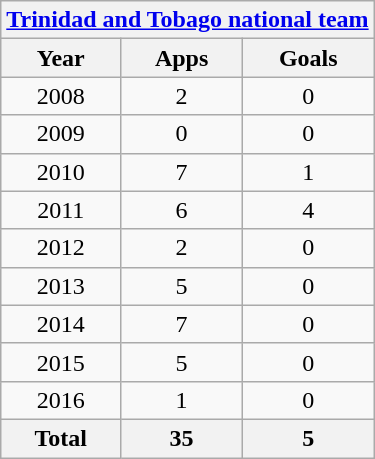<table class="wikitable" style="text-align:center">
<tr>
<th colspan=3><a href='#'>Trinidad and Tobago national team</a></th>
</tr>
<tr>
<th>Year</th>
<th>Apps</th>
<th>Goals</th>
</tr>
<tr>
<td>2008</td>
<td>2</td>
<td>0</td>
</tr>
<tr>
<td>2009</td>
<td>0</td>
<td>0</td>
</tr>
<tr>
<td>2010</td>
<td>7</td>
<td>1</td>
</tr>
<tr>
<td>2011</td>
<td>6</td>
<td>4</td>
</tr>
<tr>
<td>2012</td>
<td>2</td>
<td>0</td>
</tr>
<tr>
<td>2013</td>
<td>5</td>
<td>0</td>
</tr>
<tr>
<td>2014</td>
<td>7</td>
<td>0</td>
</tr>
<tr>
<td>2015</td>
<td>5</td>
<td>0</td>
</tr>
<tr>
<td>2016</td>
<td>1</td>
<td>0</td>
</tr>
<tr>
<th>Total</th>
<th>35</th>
<th>5</th>
</tr>
</table>
